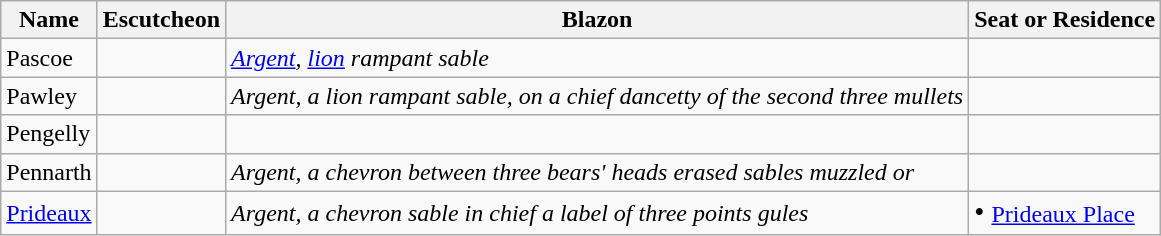<table class="wikitable">
<tr>
<th>Name</th>
<th>Escutcheon</th>
<th>Blazon</th>
<th>Seat or Residence</th>
</tr>
<tr>
<td>Pascoe</td>
<td></td>
<td><em><a href='#'>Argent</a>, <a href='#'>lion</a> rampant sable</em></td>
<td></td>
</tr>
<tr>
<td>Pawley</td>
<td></td>
<td><em>Argent, a lion rampant sable, on a chief dancetty of the second three mullets</em></td>
<td></td>
</tr>
<tr>
<td>Pengelly</td>
<td></td>
<td></td>
<td></td>
</tr>
<tr>
<td>Pennarth</td>
<td></td>
<td><em>Argent, a chevron between three bears' heads erased sables muzzled or</em></td>
<td></td>
</tr>
<tr>
<td><a href='#'>Prideaux</a></td>
<td></td>
<td><em>Argent, a chevron sable in chief a label of three points gules</em> </td>
<td><big> • </big> <a href='#'>Prideaux Place</a></td>
</tr>
</table>
